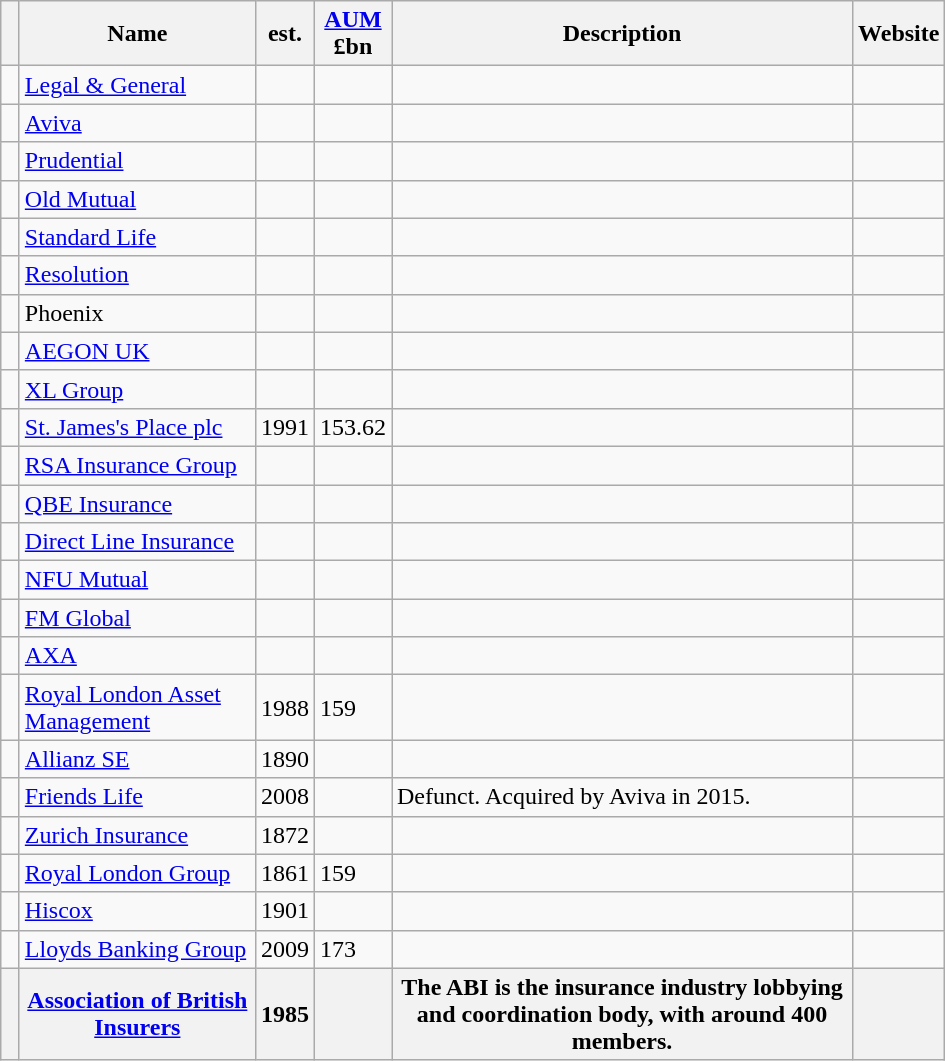<table class="wikitable sortable" style=text-align: center">
<tr>
<th width="5pt"></th>
<th width="150pt">Name</th>
<th width="5pt">est.</th>
<th width="5pt"><a href='#'>AUM</a> £bn</th>
<th width="300pt">Description</th>
<th width="30pt">Website</th>
</tr>
<tr>
<td></td>
<td><a href='#'>Legal & General</a></td>
<td></td>
<td></td>
<td></td>
<td></td>
</tr>
<tr>
<td></td>
<td><a href='#'>Aviva</a></td>
<td></td>
<td></td>
<td></td>
<td></td>
</tr>
<tr>
<td></td>
<td><a href='#'>Prudential</a></td>
<td></td>
<td></td>
<td></td>
<td></td>
</tr>
<tr>
<td></td>
<td><a href='#'>Old Mutual</a></td>
<td></td>
<td></td>
<td></td>
<td></td>
</tr>
<tr>
<td></td>
<td><a href='#'>Standard Life</a></td>
<td></td>
<td></td>
<td></td>
<td></td>
</tr>
<tr>
<td></td>
<td><a href='#'>Resolution</a></td>
<td></td>
<td></td>
<td></td>
<td></td>
</tr>
<tr>
<td></td>
<td>Phoenix</td>
<td></td>
<td></td>
<td></td>
<td></td>
</tr>
<tr>
<td></td>
<td><a href='#'>AEGON UK</a></td>
<td></td>
<td></td>
<td></td>
<td></td>
</tr>
<tr>
<td></td>
<td><a href='#'>XL Group</a></td>
<td></td>
<td></td>
<td></td>
<td></td>
</tr>
<tr>
<td></td>
<td><a href='#'>St. James's Place plc</a></td>
<td>1991</td>
<td>153.62</td>
<td></td>
<td></td>
</tr>
<tr>
<td></td>
<td><a href='#'>RSA Insurance Group</a></td>
<td></td>
<td></td>
<td></td>
<td></td>
</tr>
<tr>
<td></td>
<td><a href='#'>QBE Insurance</a></td>
<td></td>
<td></td>
<td></td>
<td></td>
</tr>
<tr>
<td></td>
<td><a href='#'>Direct Line Insurance</a></td>
<td></td>
<td></td>
<td></td>
<td></td>
</tr>
<tr>
<td></td>
<td><a href='#'>NFU Mutual</a></td>
<td></td>
<td></td>
<td></td>
<td></td>
</tr>
<tr>
<td></td>
<td><a href='#'>FM Global</a></td>
<td></td>
<td></td>
<td></td>
<td></td>
</tr>
<tr>
<td></td>
<td><a href='#'>AXA</a></td>
<td></td>
<td></td>
<td></td>
<td></td>
</tr>
<tr>
<td></td>
<td><a href='#'>Royal London Asset Management</a></td>
<td>1988</td>
<td>159</td>
<td></td>
<td></td>
</tr>
<tr>
<td></td>
<td><a href='#'>Allianz SE</a></td>
<td>1890</td>
<td></td>
<td></td>
<td></td>
</tr>
<tr>
<td></td>
<td><a href='#'>Friends Life</a></td>
<td>2008</td>
<td></td>
<td>Defunct. Acquired by Aviva in 2015.</td>
<td></td>
</tr>
<tr>
<td></td>
<td><a href='#'>Zurich Insurance</a></td>
<td>1872</td>
<td></td>
<td></td>
<td></td>
</tr>
<tr>
<td></td>
<td><a href='#'>Royal London Group</a></td>
<td>1861</td>
<td>159</td>
<td></td>
<td></td>
</tr>
<tr>
<td></td>
<td><a href='#'>Hiscox</a></td>
<td>1901</td>
<td></td>
<td></td>
<td></td>
</tr>
<tr>
<td></td>
<td><a href='#'>Lloyds Banking Group</a></td>
<td>2009</td>
<td>173</td>
<td></td>
<td></td>
</tr>
<tr class="unsortable" ! >
<th></th>
<th><a href='#'>Association of British Insurers</a></th>
<th>1985</th>
<th></th>
<th>The ABI is the insurance industry lobbying and coordination body, with around 400 members.</th>
<th></th>
</tr>
</table>
